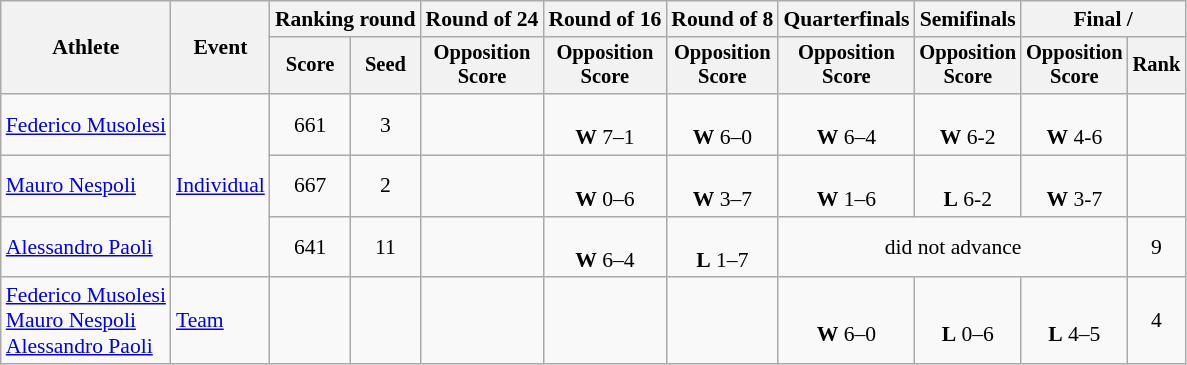<table class="wikitable" style="font-size:90%">
<tr>
<th rowspan=2>Athlete</th>
<th rowspan=2>Event</th>
<th colspan="2">Ranking round</th>
<th>Round of 24</th>
<th>Round of 16</th>
<th>Round of 8</th>
<th>Quarterfinals</th>
<th>Semifinals</th>
<th colspan="2">Final / </th>
</tr>
<tr style="font-size:95%">
<th>Score</th>
<th>Seed</th>
<th>Opposition<br>Score</th>
<th>Opposition<br>Score</th>
<th>Opposition<br>Score</th>
<th>Opposition<br>Score</th>
<th>Opposition<br>Score</th>
<th>Opposition<br>Score</th>
<th>Rank</th>
</tr>
<tr align=center>
<td align=left><a href='#'>Federico Musolesi</a></td>
<td align=left rowspan=3><a href='#'>Individual</a></td>
<td>661</td>
<td>3</td>
<td></td>
<td><br><strong>W</strong> 7–1</td>
<td><br><strong>W</strong> 6–0</td>
<td><br><strong>W</strong> 6–4</td>
<td><br><strong>W</strong> 6-2</td>
<td><br><strong>W</strong> 4-6</td>
<td></td>
</tr>
<tr align=center>
<td align=left><a href='#'>Mauro Nespoli</a></td>
<td>667</td>
<td>2</td>
<td></td>
<td><br><strong>W</strong> 0–6</td>
<td><br><strong>W</strong> 3–7</td>
<td><br><strong>W</strong> 1–6</td>
<td><br><strong>L</strong> 6-2</td>
<td><br><strong>W</strong> 3-7</td>
<td></td>
</tr>
<tr align=center>
<td align=left><a href='#'>Alessandro Paoli</a></td>
<td>641</td>
<td>11</td>
<td></td>
<td><br><strong>W</strong> 6–4</td>
<td><br><strong>L</strong> 1–7</td>
<td colspan=3>did not advance</td>
<td>9</td>
</tr>
<tr align=center>
<td align=left><a href='#'>Federico Musolesi</a><br><a href='#'>Mauro Nespoli</a><br><a href='#'>Alessandro Paoli</a></td>
<td align=left><a href='#'>Team</a></td>
<td></td>
<td></td>
<td></td>
<td></td>
<td></td>
<td><br><strong>W</strong> 6–0</td>
<td><br><strong>L</strong> 0–6</td>
<td><br><strong>L</strong> 4–5</td>
<td>4</td>
</tr>
</table>
